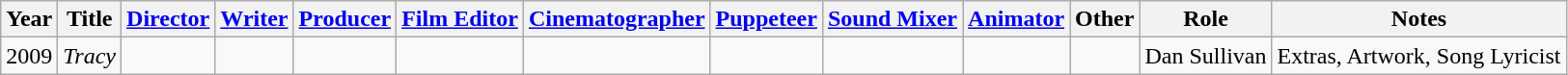<table class="wikitable">
<tr>
<th>Year</th>
<th>Title</th>
<th><a href='#'>Director</a></th>
<th><a href='#'>Writer</a></th>
<th><a href='#'>Producer</a></th>
<th><a href='#'>Film Editor</a></th>
<th><a href='#'>Cinematographer</a></th>
<th><a href='#'>Puppeteer</a></th>
<th><a href='#'>Sound Mixer</a></th>
<th><a href='#'>Animator</a></th>
<th>Other</th>
<th>Role</th>
<th>Notes</th>
</tr>
<tr>
<td>2009</td>
<td><em>Tracy</em></td>
<td></td>
<td></td>
<td></td>
<td></td>
<td></td>
<td></td>
<td></td>
<td></td>
<td></td>
<td>Dan Sullivan</td>
<td>Extras, Artwork, Song Lyricist</td>
</tr>
</table>
